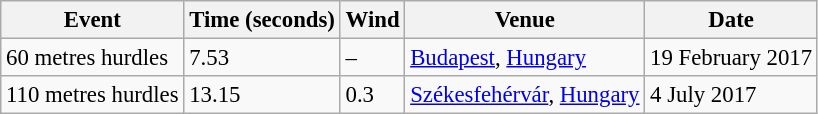<table class="wikitable" style="font-size:95%;">
<tr>
<th>Event</th>
<th>Time (seconds)</th>
<th>Wind</th>
<th>Venue</th>
<th>Date</th>
</tr>
<tr>
<td>60 metres hurdles</td>
<td>7.53</td>
<td>–</td>
<td><a href='#'>Budapest</a>, <a href='#'>Hungary</a></td>
<td>19 February 2017</td>
</tr>
<tr>
<td>110 metres hurdles</td>
<td>13.15</td>
<td>0.3</td>
<td><a href='#'>Székesfehérvár</a>, <a href='#'>Hungary</a></td>
<td>4 July 2017</td>
</tr>
</table>
